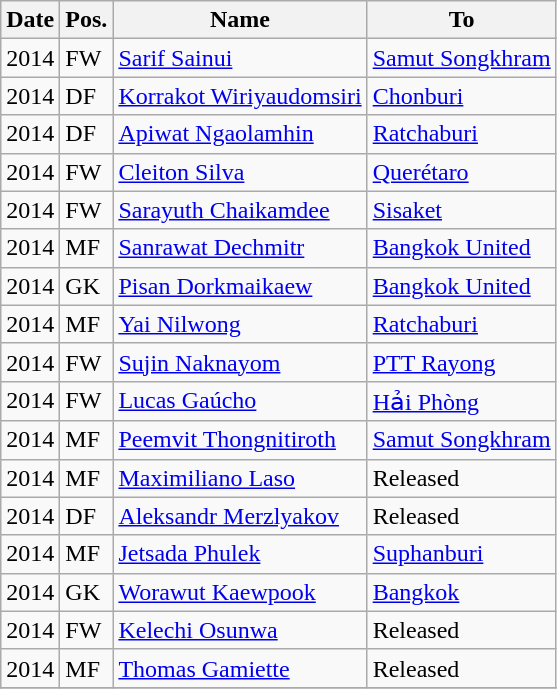<table class="wikitable">
<tr>
<th>Date</th>
<th>Pos.</th>
<th>Name</th>
<th>To</th>
</tr>
<tr>
<td>2014</td>
<td>FW</td>
<td> <a href='#'>Sarif Sainui</a></td>
<td> <a href='#'>Samut Songkhram</a></td>
</tr>
<tr>
<td>2014</td>
<td>DF</td>
<td> <a href='#'>Korrakot Wiriyaudomsiri</a></td>
<td> <a href='#'>Chonburi</a></td>
</tr>
<tr>
<td>2014</td>
<td>DF</td>
<td> <a href='#'>Apiwat Ngaolamhin</a></td>
<td> <a href='#'>Ratchaburi</a></td>
</tr>
<tr>
<td>2014</td>
<td>FW</td>
<td> <a href='#'>Cleiton Silva</a></td>
<td> <a href='#'>Querétaro</a></td>
</tr>
<tr>
<td>2014</td>
<td>FW</td>
<td> <a href='#'>Sarayuth Chaikamdee</a></td>
<td> <a href='#'>Sisaket</a></td>
</tr>
<tr>
<td>2014</td>
<td>MF</td>
<td> <a href='#'>Sanrawat Dechmitr</a></td>
<td> <a href='#'>Bangkok United</a></td>
</tr>
<tr>
<td>2014</td>
<td>GK</td>
<td> <a href='#'>Pisan Dorkmaikaew</a></td>
<td> <a href='#'>Bangkok United</a></td>
</tr>
<tr>
<td>2014</td>
<td>MF</td>
<td> <a href='#'>Yai Nilwong</a></td>
<td> <a href='#'>Ratchaburi</a></td>
</tr>
<tr>
<td>2014</td>
<td>FW</td>
<td> <a href='#'>Sujin Naknayom</a></td>
<td> <a href='#'>PTT Rayong</a></td>
</tr>
<tr>
<td>2014</td>
<td>FW</td>
<td> <a href='#'>Lucas Gaúcho</a></td>
<td> <a href='#'>Hải Phòng</a></td>
</tr>
<tr>
<td>2014</td>
<td>MF</td>
<td> <a href='#'>Peemvit Thongnitiroth</a></td>
<td> <a href='#'>Samut Songkhram</a></td>
</tr>
<tr>
<td>2014</td>
<td>MF</td>
<td> <a href='#'>Maximiliano Laso</a></td>
<td>Released</td>
</tr>
<tr>
<td>2014</td>
<td>DF</td>
<td> <a href='#'>Aleksandr Merzlyakov</a></td>
<td>Released</td>
</tr>
<tr>
<td>2014</td>
<td>MF</td>
<td> <a href='#'>Jetsada Phulek</a></td>
<td> <a href='#'>Suphanburi</a></td>
</tr>
<tr>
<td>2014</td>
<td>GK</td>
<td> <a href='#'>Worawut Kaewpook</a></td>
<td> <a href='#'>Bangkok</a></td>
</tr>
<tr>
<td>2014</td>
<td>FW</td>
<td> <a href='#'>Kelechi Osunwa</a></td>
<td>Released</td>
</tr>
<tr>
<td>2014</td>
<td>MF</td>
<td> <a href='#'>Thomas Gamiette</a></td>
<td>Released</td>
</tr>
<tr>
</tr>
</table>
